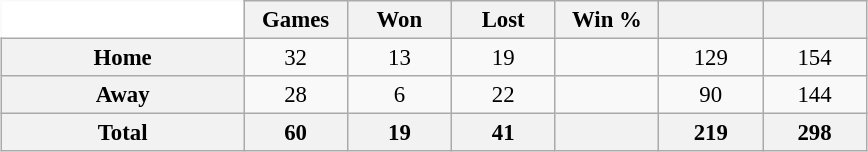<table class="wikitable" style="margin:1em auto; font-size:95%; text-align:center; width:38em; border:0;">
<tr>
<td width="28%" style="background:#fff;border:0;"></td>
<th width="12%">Games</th>
<th width="12%">Won</th>
<th width="12%">Lost</th>
<th width="12%">Win %</th>
<th width="12%"></th>
<th width="12%"></th>
</tr>
<tr>
<th>Home</th>
<td>32</td>
<td>13</td>
<td>19</td>
<td></td>
<td>129</td>
<td>154</td>
</tr>
<tr>
<th>Away</th>
<td>28</td>
<td>6</td>
<td>22</td>
<td></td>
<td>90</td>
<td>144</td>
</tr>
<tr>
<th>Total</th>
<th>60</th>
<th>19</th>
<th>41</th>
<th></th>
<th>219</th>
<th>298</th>
</tr>
<tr>
</tr>
</table>
